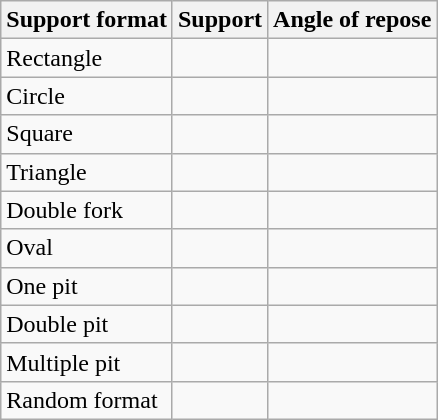<table class="wikitable sortable"  style="text-align:left;">
<tr>
<th>Support format</th>
<th>Support</th>
<th>Angle of repose</th>
</tr>
<tr>
<td>Rectangle</td>
<td></td>
<td></td>
</tr>
<tr>
<td>Circle</td>
<td></td>
<td></td>
</tr>
<tr>
<td>Square</td>
<td></td>
<td> </td>
</tr>
<tr>
<td>Triangle</td>
<td></td>
<td></td>
</tr>
<tr>
<td>Double fork</td>
<td></td>
<td></td>
</tr>
<tr>
<td>Oval</td>
<td></td>
<td></td>
</tr>
<tr>
<td>One pit</td>
<td></td>
<td> </td>
</tr>
<tr>
<td>Double pit</td>
<td></td>
<td></td>
</tr>
<tr>
<td>Multiple pit</td>
<td></td>
<td></td>
</tr>
<tr>
<td>Random format</td>
<td></td>
<td></td>
</tr>
</table>
